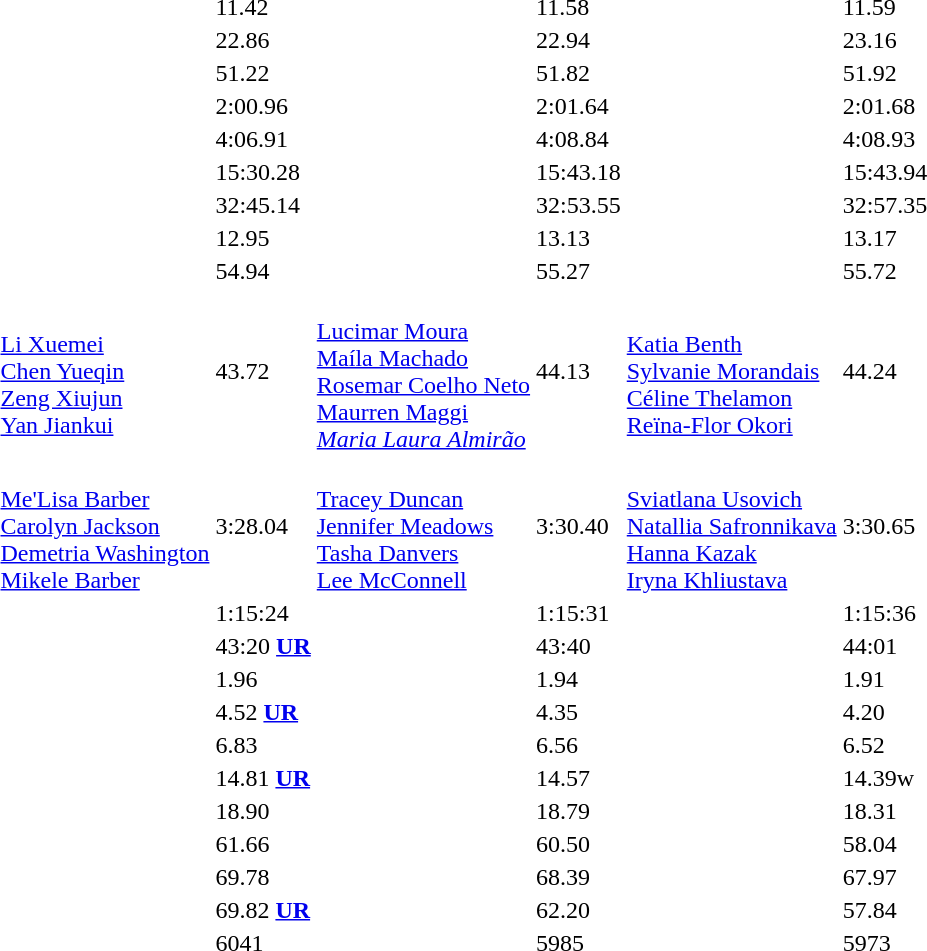<table>
<tr>
<td></td>
<td></td>
<td>11.42</td>
<td></td>
<td>11.58</td>
<td></td>
<td>11.59</td>
</tr>
<tr>
<td></td>
<td></td>
<td>22.86</td>
<td></td>
<td>22.94</td>
<td></td>
<td>23.16</td>
</tr>
<tr>
<td></td>
<td></td>
<td>51.22</td>
<td></td>
<td>51.82</td>
<td></td>
<td>51.92</td>
</tr>
<tr>
<td></td>
<td></td>
<td>2:00.96</td>
<td></td>
<td>2:01.64</td>
<td></td>
<td>2:01.68</td>
</tr>
<tr>
<td></td>
<td></td>
<td>4:06.91</td>
<td></td>
<td>4:08.84</td>
<td></td>
<td>4:08.93</td>
</tr>
<tr>
<td></td>
<td></td>
<td>15:30.28</td>
<td></td>
<td>15:43.18</td>
<td></td>
<td>15:43.94</td>
</tr>
<tr>
<td></td>
<td></td>
<td>32:45.14</td>
<td></td>
<td>32:53.55</td>
<td></td>
<td>32:57.35</td>
</tr>
<tr>
<td></td>
<td></td>
<td>12.95</td>
<td></td>
<td>13.13</td>
<td></td>
<td>13.17</td>
</tr>
<tr>
<td></td>
<td></td>
<td>54.94</td>
<td></td>
<td>55.27</td>
<td></td>
<td>55.72</td>
</tr>
<tr>
<td></td>
<td><br><a href='#'>Li Xuemei</a><br><a href='#'>Chen Yueqin</a><br><a href='#'>Zeng Xiujun</a><br><a href='#'>Yan Jiankui</a></td>
<td>43.72</td>
<td><br><a href='#'>Lucimar Moura</a><br><a href='#'>Maíla Machado</a><br><a href='#'>Rosemar Coelho Neto</a><br><a href='#'>Maurren Maggi</a><br><em><a href='#'>Maria Laura Almirão</a></em></td>
<td>44.13</td>
<td><br><a href='#'>Katia Benth</a><br><a href='#'>Sylvanie Morandais</a><br><a href='#'>Céline Thelamon</a><br><a href='#'>Reïna-Flor Okori</a></td>
<td>44.24</td>
</tr>
<tr>
<td></td>
<td><br><a href='#'>Me'Lisa Barber</a><br><a href='#'>Carolyn Jackson</a><br><a href='#'>Demetria Washington</a><br><a href='#'>Mikele Barber</a></td>
<td>3:28.04</td>
<td><br><a href='#'>Tracey Duncan</a><br><a href='#'>Jennifer Meadows</a><br><a href='#'>Tasha Danvers</a><br><a href='#'>Lee McConnell</a></td>
<td>3:30.40</td>
<td><br><a href='#'>Sviatlana Usovich</a><br><a href='#'>Natallia Safronnikava</a><br><a href='#'>Hanna Kazak</a><br><a href='#'>Iryna Khliustava</a></td>
<td>3:30.65</td>
</tr>
<tr>
<td></td>
<td></td>
<td>1:15:24</td>
<td></td>
<td>1:15:31</td>
<td></td>
<td>1:15:36</td>
</tr>
<tr>
<td></td>
<td></td>
<td>43:20 <strong><a href='#'>UR</a></strong></td>
<td></td>
<td>43:40</td>
<td></td>
<td>44:01</td>
</tr>
<tr>
<td></td>
<td></td>
<td>1.96</td>
<td></td>
<td>1.94</td>
<td></td>
<td>1.91</td>
</tr>
<tr>
<td></td>
<td></td>
<td>4.52 <strong><a href='#'>UR</a></strong></td>
<td></td>
<td>4.35</td>
<td></td>
<td>4.20</td>
</tr>
<tr>
<td></td>
<td></td>
<td>6.83</td>
<td></td>
<td>6.56</td>
<td></td>
<td>6.52</td>
</tr>
<tr>
<td></td>
<td></td>
<td>14.81 <strong><a href='#'>UR</a></strong></td>
<td></td>
<td>14.57</td>
<td></td>
<td>14.39w</td>
</tr>
<tr>
<td></td>
<td></td>
<td>18.90</td>
<td></td>
<td>18.79</td>
<td></td>
<td>18.31</td>
</tr>
<tr>
<td></td>
<td></td>
<td>61.66</td>
<td></td>
<td>60.50</td>
<td></td>
<td>58.04</td>
</tr>
<tr>
<td></td>
<td></td>
<td>69.78</td>
<td></td>
<td>68.39</td>
<td></td>
<td>67.97</td>
</tr>
<tr>
<td></td>
<td></td>
<td>69.82 <strong><a href='#'>UR</a></strong></td>
<td></td>
<td>62.20</td>
<td></td>
<td>57.84</td>
</tr>
<tr>
<td></td>
<td></td>
<td>6041</td>
<td></td>
<td>5985</td>
<td></td>
<td>5973</td>
</tr>
</table>
